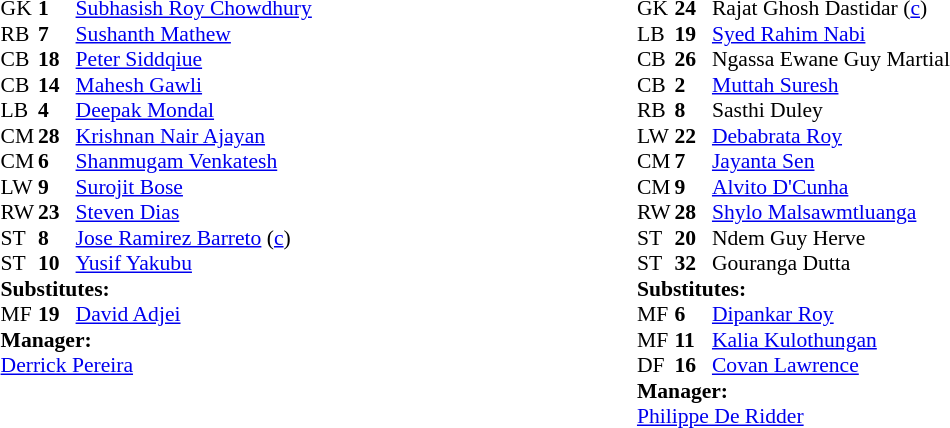<table width="100%">
<tr>
<td valign="top" width="50%"><br><table style="font-size: 90%" cellspacing="0" cellpadding="0" align=center>
<tr>
<td colspan="4"></td>
</tr>
<tr>
<th width="25"></th>
<th width="25"></th>
</tr>
<tr>
<td>GK</td>
<td><strong>1</strong></td>
<td> <a href='#'>Subhasish Roy Chowdhury</a></td>
</tr>
<tr>
<td>RB</td>
<td><strong>7</strong></td>
<td> <a href='#'>Sushanth Mathew</a></td>
</tr>
<tr>
<td>CB</td>
<td><strong>18</strong></td>
<td> <a href='#'>Peter Siddqiue</a></td>
</tr>
<tr>
<td>CB</td>
<td><strong>14</strong></td>
<td> <a href='#'>Mahesh Gawli</a></td>
</tr>
<tr>
<td>LB</td>
<td><strong>4</strong></td>
<td> <a href='#'>Deepak Mondal</a></td>
</tr>
<tr>
<td>CM</td>
<td><strong>28</strong></td>
<td> <a href='#'>Krishnan Nair Ajayan</a></td>
</tr>
<tr>
<td>CM</td>
<td><strong>6</strong></td>
<td> <a href='#'>Shanmugam Venkatesh</a></td>
</tr>
<tr>
<td>LW</td>
<td><strong>9</strong></td>
<td> <a href='#'>Surojit Bose</a></td>
<td></td>
</tr>
<tr>
<td>RW</td>
<td><strong>23</strong></td>
<td> <a href='#'>Steven Dias</a></td>
</tr>
<tr>
<td>ST</td>
<td><strong>8</strong></td>
<td> <a href='#'>Jose Ramirez Barreto</a> (<a href='#'>c</a>)</td>
</tr>
<tr>
<td>ST</td>
<td><strong>10</strong></td>
<td> <a href='#'>Yusif Yakubu</a></td>
</tr>
<tr>
<td colspan=4><strong>Substitutes:</strong></td>
</tr>
<tr>
<td>MF</td>
<td><strong>19</strong></td>
<td> <a href='#'>David Adjei</a></td>
<td></td>
<td></td>
</tr>
<tr>
<td colspan=4><strong>Manager:</strong></td>
</tr>
<tr>
<td colspan="4"> <a href='#'>Derrick Pereira</a></td>
</tr>
</table>
</td>
<td valign="top"></td>
<td valign="top" width="50%"><br><table style="font-size: 90%" cellspacing="0" cellpadding="0">
<tr>
<td colspan="4"></td>
</tr>
<tr>
<th width="25"></th>
<th width="25"></th>
</tr>
<tr>
<td>GK</td>
<td><strong>24</strong></td>
<td> Rajat Ghosh Dastidar (<a href='#'>c</a>)</td>
</tr>
<tr>
<td>LB</td>
<td><strong>19</strong></td>
<td> <a href='#'>Syed Rahim Nabi</a></td>
</tr>
<tr>
<td>CB</td>
<td><strong>26</strong></td>
<td> Ngassa Ewane Guy Martial</td>
</tr>
<tr>
<td>CB</td>
<td><strong>2</strong></td>
<td> <a href='#'>Muttah Suresh</a></td>
</tr>
<tr>
<td>RB</td>
<td><strong>8</strong></td>
<td> Sasthi Duley</td>
<td></td>
<td></td>
</tr>
<tr>
<td>LW</td>
<td><strong>22</strong></td>
<td> <a href='#'>Debabrata Roy</a></td>
</tr>
<tr>
<td>CM</td>
<td><strong>7</strong></td>
<td> <a href='#'>Jayanta Sen</a></td>
</tr>
<tr>
<td>CM</td>
<td><strong>9</strong></td>
<td> <a href='#'>Alvito D'Cunha</a></td>
<td></td>
<td></td>
</tr>
<tr>
<td>RW</td>
<td><strong>28</strong></td>
<td> <a href='#'>Shylo Malsawmtluanga</a></td>
<td></td>
<td></td>
</tr>
<tr>
<td>ST</td>
<td><strong>20</strong></td>
<td> Ndem Guy Herve</td>
</tr>
<tr>
<td>ST</td>
<td><strong>32</strong></td>
<td> Gouranga Dutta</td>
</tr>
<tr>
<td colspan=4><strong>Substitutes:</strong></td>
</tr>
<tr>
<td>MF</td>
<td><strong>6</strong></td>
<td> <a href='#'>Dipankar Roy</a></td>
<td></td>
<td></td>
</tr>
<tr>
<td>MF</td>
<td><strong>11</strong></td>
<td> <a href='#'>Kalia Kulothungan</a></td>
<td></td>
<td></td>
</tr>
<tr>
<td>DF</td>
<td><strong>16</strong></td>
<td> <a href='#'>Covan Lawrence</a></td>
<td></td>
<td></td>
</tr>
<tr>
<td colspan=4><strong>Manager:</strong></td>
</tr>
<tr>
<td colspan="4"> <a href='#'>Philippe De Ridder</a></td>
</tr>
</table>
</td>
</tr>
</table>
